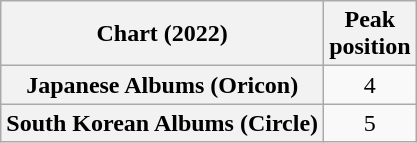<table class="wikitable sortable plainrowheaders" style="text-align:center">
<tr>
<th scope="col">Chart (2022)</th>
<th scope="col">Peak<br>position</th>
</tr>
<tr>
<th scope="row">Japanese Albums (Oricon)</th>
<td>4</td>
</tr>
<tr>
<th scope="row">South Korean Albums (Circle)</th>
<td>5</td>
</tr>
</table>
